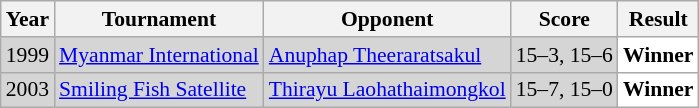<table class="sortable wikitable" style="font-size: 90%;">
<tr>
<th>Year</th>
<th>Tournament</th>
<th>Opponent</th>
<th>Score</th>
<th>Result</th>
</tr>
<tr style="background:#D5D5D5">
<td align="center">1999</td>
<td align="left"><a href='#'>Myanmar International</a></td>
<td align="left"> <a href='#'>Anuphap Theeraratsakul</a></td>
<td align="left">15–3, 15–6</td>
<td style="text-align:left; background:white"> <strong>Winner</strong></td>
</tr>
<tr style="background:#D5D5D5">
<td align="center">2003</td>
<td align="left"><a href='#'>Smiling Fish Satellite</a></td>
<td align="left"> <a href='#'>Thirayu Laohathaimongkol</a></td>
<td align="left">15–7, 15–0</td>
<td style="text-align:left; background:white"> <strong>Winner</strong></td>
</tr>
</table>
